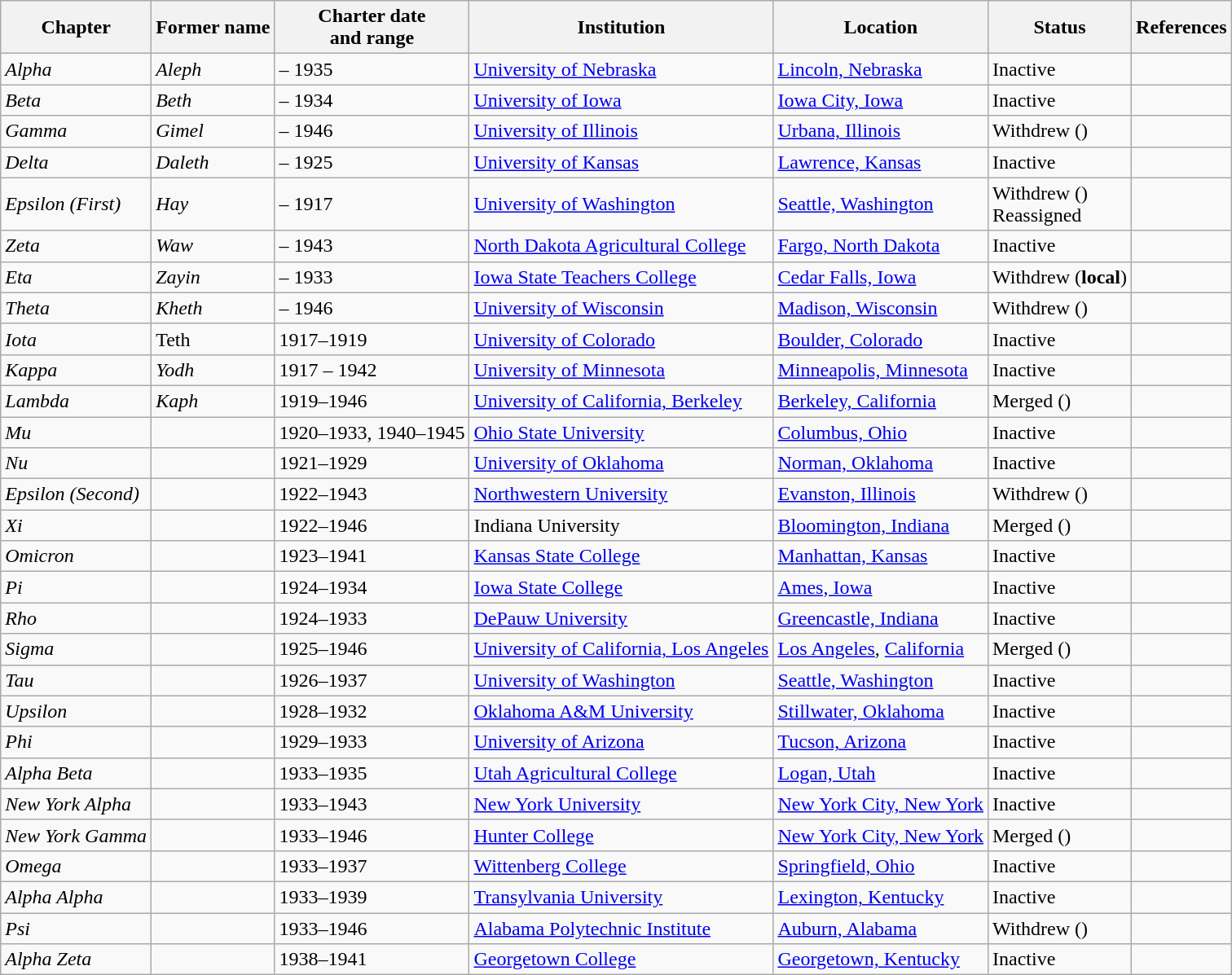<table class="wikitable sortable">
<tr>
<th>Chapter</th>
<th>Former name</th>
<th>Charter date<br>and range</th>
<th>Institution</th>
<th>Location</th>
<th>Status</th>
<th>References</th>
</tr>
<tr>
<td><em>Alpha</em></td>
<td><em>Aleph</em></td>
<td> – 1935</td>
<td><a href='#'>University of Nebraska</a></td>
<td><a href='#'>Lincoln, Nebraska</a></td>
<td>Inactive</td>
<td></td>
</tr>
<tr>
<td><em>Beta</em></td>
<td><em>Beth</em></td>
<td> – 1934</td>
<td><a href='#'>University of Iowa</a></td>
<td><a href='#'>Iowa City, Iowa</a></td>
<td>Inactive</td>
<td></td>
</tr>
<tr>
<td><em>Gamma</em></td>
<td><em>Gimel</em></td>
<td> – 1946</td>
<td><a href='#'>University of Illinois</a></td>
<td><a href='#'>Urbana, Illinois</a></td>
<td>Withdrew (<strong></strong>)</td>
<td></td>
</tr>
<tr>
<td><em>Delta</em></td>
<td><em>Daleth</em></td>
<td> – 1925</td>
<td><a href='#'>University of Kansas</a></td>
<td><a href='#'>Lawrence, Kansas</a></td>
<td>Inactive</td>
<td></td>
</tr>
<tr>
<td><em>Epsilon (First)</em></td>
<td><em>Hay</em></td>
<td> – 1917</td>
<td><a href='#'>University of Washington</a></td>
<td><a href='#'>Seattle, Washington</a></td>
<td>Withdrew (<strong></strong>)<br>Reassigned</td>
<td></td>
</tr>
<tr>
<td><em>Zeta</em></td>
<td><em>Waw</em></td>
<td> – 1943</td>
<td><a href='#'>North Dakota Agricultural College</a></td>
<td><a href='#'>Fargo, North Dakota</a></td>
<td>Inactive</td>
<td></td>
</tr>
<tr>
<td><em>Eta</em></td>
<td><em>Zayin</em></td>
<td> – 1933</td>
<td><a href='#'>Iowa State Teachers College</a></td>
<td><a href='#'>Cedar Falls, Iowa</a></td>
<td>Withdrew (<strong>local</strong>)</td>
<td></td>
</tr>
<tr>
<td><em>Theta</em></td>
<td><em>Kheth</em></td>
<td> – 1946</td>
<td><a href='#'>University of Wisconsin</a></td>
<td><a href='#'>Madison, Wisconsin</a></td>
<td>Withdrew (<strong></strong>)</td>
<td></td>
</tr>
<tr>
<td><em>Iota</em></td>
<td>Teth</td>
<td>1917–1919</td>
<td><a href='#'>University of Colorado</a></td>
<td><a href='#'>Boulder, Colorado</a></td>
<td>Inactive</td>
<td></td>
</tr>
<tr>
<td><em>Kappa</em></td>
<td><em>Yodh</em></td>
<td>1917 – 1942</td>
<td><a href='#'>University of Minnesota</a></td>
<td><a href='#'>Minneapolis, Minnesota</a></td>
<td>Inactive</td>
<td></td>
</tr>
<tr>
<td><em>Lambda</em></td>
<td><em>Kaph</em></td>
<td>1919–1946</td>
<td><a href='#'>University of California, Berkeley</a></td>
<td><a href='#'>Berkeley, California</a></td>
<td>Merged (<strong></strong>)</td>
<td></td>
</tr>
<tr>
<td><em>Mu</em></td>
<td></td>
<td>1920–1933, 1940–1945</td>
<td><a href='#'>Ohio State University</a></td>
<td><a href='#'>Columbus, Ohio</a></td>
<td>Inactive</td>
<td></td>
</tr>
<tr>
<td><em>Nu</em></td>
<td></td>
<td>1921–1929</td>
<td><a href='#'>University of Oklahoma</a></td>
<td><a href='#'>Norman, Oklahoma</a></td>
<td>Inactive</td>
<td></td>
</tr>
<tr>
<td><em>Epsilon (Second)</em></td>
<td></td>
<td>1922–1943</td>
<td><a href='#'>Northwestern University</a></td>
<td><a href='#'>Evanston, Illinois</a></td>
<td>Withdrew (<strong></strong>)</td>
<td></td>
</tr>
<tr>
<td><em>Xi</em></td>
<td></td>
<td>1922–1946</td>
<td>Indiana University</td>
<td><a href='#'>Bloomington, Indiana</a></td>
<td>Merged (<strong></strong>)</td>
<td></td>
</tr>
<tr>
<td><em>Omicron</em></td>
<td></td>
<td>1923–1941</td>
<td><a href='#'>Kansas State College</a></td>
<td><a href='#'>Manhattan, Kansas</a></td>
<td>Inactive</td>
<td></td>
</tr>
<tr>
<td><em>Pi</em></td>
<td></td>
<td>1924–1934</td>
<td><a href='#'>Iowa State College</a></td>
<td><a href='#'>Ames, Iowa</a></td>
<td>Inactive</td>
<td></td>
</tr>
<tr>
<td><em>Rho</em></td>
<td></td>
<td>1924–1933</td>
<td><a href='#'>DePauw University</a></td>
<td><a href='#'>Greencastle, Indiana</a></td>
<td>Inactive</td>
<td></td>
</tr>
<tr>
<td><em>Sigma</em></td>
<td></td>
<td>1925–1946</td>
<td><a href='#'>University of California, Los Angeles</a></td>
<td><a href='#'>Los Angeles</a>, <a href='#'>California</a></td>
<td>Merged (<strong></strong>)</td>
<td></td>
</tr>
<tr>
<td><em>Tau</em></td>
<td></td>
<td>1926–1937</td>
<td><a href='#'>University of Washington</a></td>
<td><a href='#'>Seattle, Washington</a></td>
<td>Inactive</td>
<td></td>
</tr>
<tr>
<td><em>Upsilon</em></td>
<td></td>
<td>1928–1932</td>
<td><a href='#'>Oklahoma A&M University</a></td>
<td><a href='#'>Stillwater, Oklahoma</a></td>
<td>Inactive</td>
<td></td>
</tr>
<tr>
<td><em>Phi</em></td>
<td></td>
<td>1929–1933</td>
<td><a href='#'>University of Arizona</a></td>
<td><a href='#'>Tucson, Arizona</a></td>
<td>Inactive</td>
<td></td>
</tr>
<tr>
<td><em>Alpha Beta</em></td>
<td></td>
<td>1933–1935</td>
<td><a href='#'>Utah Agricultural College</a></td>
<td><a href='#'>Logan, Utah</a></td>
<td>Inactive</td>
<td></td>
</tr>
<tr>
<td><em>New York Alpha</em></td>
<td></td>
<td>1933–1943</td>
<td><a href='#'>New York University</a></td>
<td><a href='#'>New York City, New York</a></td>
<td>Inactive</td>
<td></td>
</tr>
<tr>
<td><em>New York Gamma</em></td>
<td></td>
<td>1933–1946</td>
<td><a href='#'>Hunter College</a></td>
<td><a href='#'>New York City, New York</a></td>
<td>Merged (<strong></strong>)</td>
<td></td>
</tr>
<tr>
<td><em>Omega</em></td>
<td></td>
<td>1933–1937</td>
<td><a href='#'>Wittenberg College</a></td>
<td><a href='#'>Springfield, Ohio</a></td>
<td>Inactive</td>
<td></td>
</tr>
<tr>
<td><em>Alpha Alpha</em></td>
<td></td>
<td>1933–1939</td>
<td><a href='#'>Transylvania University</a></td>
<td><a href='#'>Lexington, Kentucky</a></td>
<td>Inactive</td>
<td></td>
</tr>
<tr>
<td><em>Psi</em></td>
<td></td>
<td>1933–1946</td>
<td><a href='#'>Alabama Polytechnic Institute</a></td>
<td><a href='#'>Auburn, Alabama</a></td>
<td>Withdrew (<strong></strong>)</td>
<td></td>
</tr>
<tr>
<td><em>Alpha Zeta</em></td>
<td></td>
<td>1938–1941</td>
<td><a href='#'>Georgetown College</a></td>
<td><a href='#'>Georgetown, Kentucky</a></td>
<td>Inactive</td>
<td></td>
</tr>
</table>
